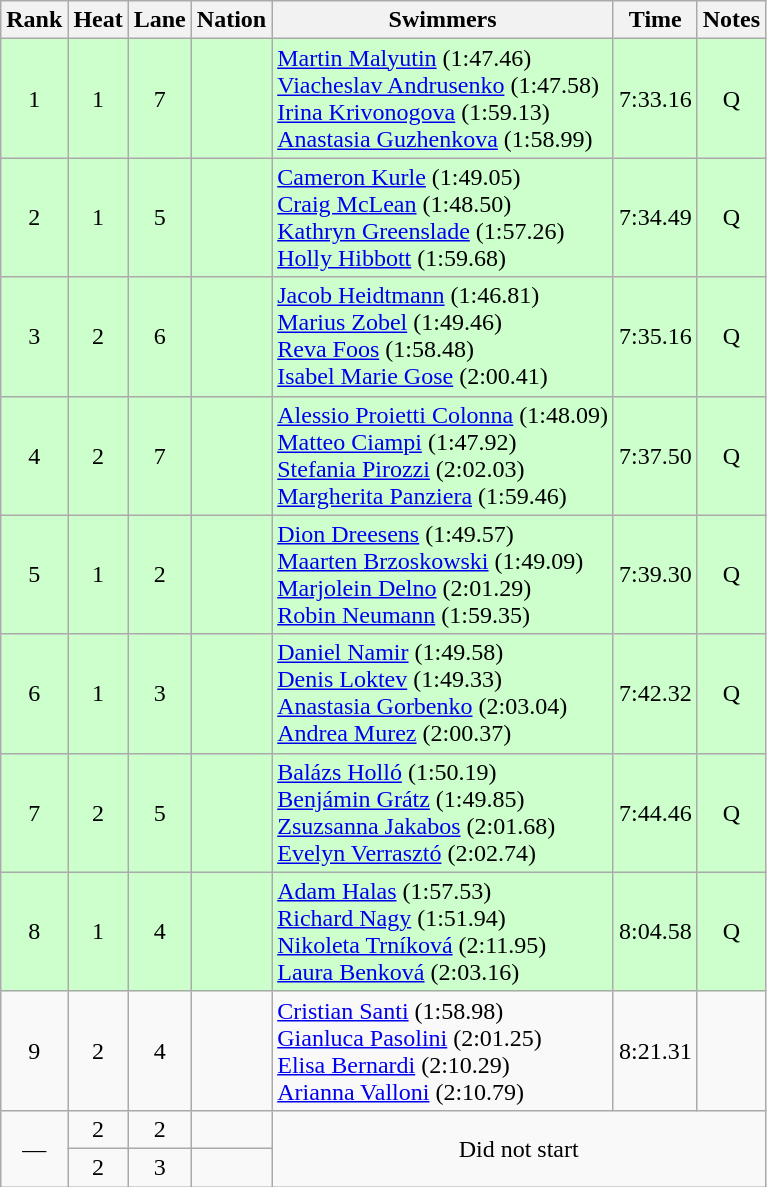<table class="wikitable sortable" style="text-align:center">
<tr>
<th>Rank</th>
<th>Heat</th>
<th>Lane</th>
<th>Nation</th>
<th>Swimmers</th>
<th>Time</th>
<th>Notes</th>
</tr>
<tr bgcolor=ccffcc>
<td>1</td>
<td>1</td>
<td>7</td>
<td align=left></td>
<td align=left><a href='#'>Martin Malyutin</a> (1:47.46)<br><a href='#'>Viacheslav Andrusenko</a> (1:47.58)<br><a href='#'>Irina Krivonogova</a> (1:59.13)<br><a href='#'>Anastasia Guzhenkova</a> (1:58.99)</td>
<td>7:33.16</td>
<td>Q</td>
</tr>
<tr bgcolor=ccffcc>
<td>2</td>
<td>1</td>
<td>5</td>
<td align=left></td>
<td align=left><a href='#'>Cameron Kurle</a> (1:49.05)<br><a href='#'>Craig McLean</a> (1:48.50)<br><a href='#'>Kathryn Greenslade</a> (1:57.26)<br><a href='#'>Holly Hibbott</a> (1:59.68)</td>
<td>7:34.49</td>
<td>Q</td>
</tr>
<tr bgcolor=ccffcc>
<td>3</td>
<td>2</td>
<td>6</td>
<td align=left></td>
<td align=left><a href='#'>Jacob Heidtmann</a> (1:46.81)<br><a href='#'>Marius Zobel</a> (1:49.46)<br><a href='#'>Reva Foos</a> (1:58.48)<br><a href='#'>Isabel Marie Gose</a> (2:00.41)</td>
<td>7:35.16</td>
<td>Q</td>
</tr>
<tr bgcolor=ccffcc>
<td>4</td>
<td>2</td>
<td>7</td>
<td align=left></td>
<td align=left><a href='#'>Alessio Proietti Colonna</a> (1:48.09)<br><a href='#'>Matteo Ciampi</a> (1:47.92)<br><a href='#'>Stefania Pirozzi</a> (2:02.03)<br><a href='#'>Margherita Panziera</a> (1:59.46)</td>
<td>7:37.50</td>
<td>Q</td>
</tr>
<tr bgcolor=ccffcc>
<td>5</td>
<td>1</td>
<td>2</td>
<td align=left></td>
<td align=left><a href='#'>Dion Dreesens</a> (1:49.57)<br><a href='#'>Maarten Brzoskowski</a> (1:49.09)<br><a href='#'>Marjolein Delno</a> (2:01.29)<br><a href='#'>Robin Neumann</a> (1:59.35)</td>
<td>7:39.30</td>
<td>Q</td>
</tr>
<tr bgcolor=ccffcc>
<td>6</td>
<td>1</td>
<td>3</td>
<td align=left></td>
<td align=left><a href='#'>Daniel Namir</a> (1:49.58)<br><a href='#'>Denis Loktev</a> (1:49.33)<br><a href='#'>Anastasia Gorbenko</a> (2:03.04)<br><a href='#'>Andrea Murez</a> (2:00.37)</td>
<td>7:42.32</td>
<td>Q</td>
</tr>
<tr bgcolor=ccffcc>
<td>7</td>
<td>2</td>
<td>5</td>
<td align=left></td>
<td align=left><a href='#'>Balázs Holló</a> (1:50.19)<br><a href='#'>Benjámin Grátz</a> (1:49.85)<br><a href='#'>Zsuzsanna Jakabos</a> (2:01.68)<br><a href='#'>Evelyn Verrasztó</a> (2:02.74)</td>
<td>7:44.46</td>
<td>Q</td>
</tr>
<tr bgcolor=ccffcc>
<td>8</td>
<td>1</td>
<td>4</td>
<td align=left></td>
<td align=left><a href='#'>Adam Halas</a> (1:57.53)<br><a href='#'>Richard Nagy</a> (1:51.94)<br><a href='#'>Nikoleta Trníková</a> (2:11.95)<br><a href='#'>Laura Benková</a> (2:03.16)</td>
<td>8:04.58</td>
<td>Q</td>
</tr>
<tr>
<td>9</td>
<td>2</td>
<td>4</td>
<td align=left></td>
<td align=left><a href='#'>Cristian Santi</a> (1:58.98)<br><a href='#'>Gianluca Pasolini</a> (2:01.25)<br><a href='#'>Elisa Bernardi</a> (2:10.29)<br><a href='#'>Arianna Valloni</a> (2:10.79)</td>
<td>8:21.31</td>
<td></td>
</tr>
<tr>
<td rowspan=2>—</td>
<td>2</td>
<td>2</td>
<td align=left></td>
<td colspan=3 rowspan=3>Did not start</td>
</tr>
<tr>
<td>2</td>
<td>3</td>
<td align=left></td>
</tr>
</table>
